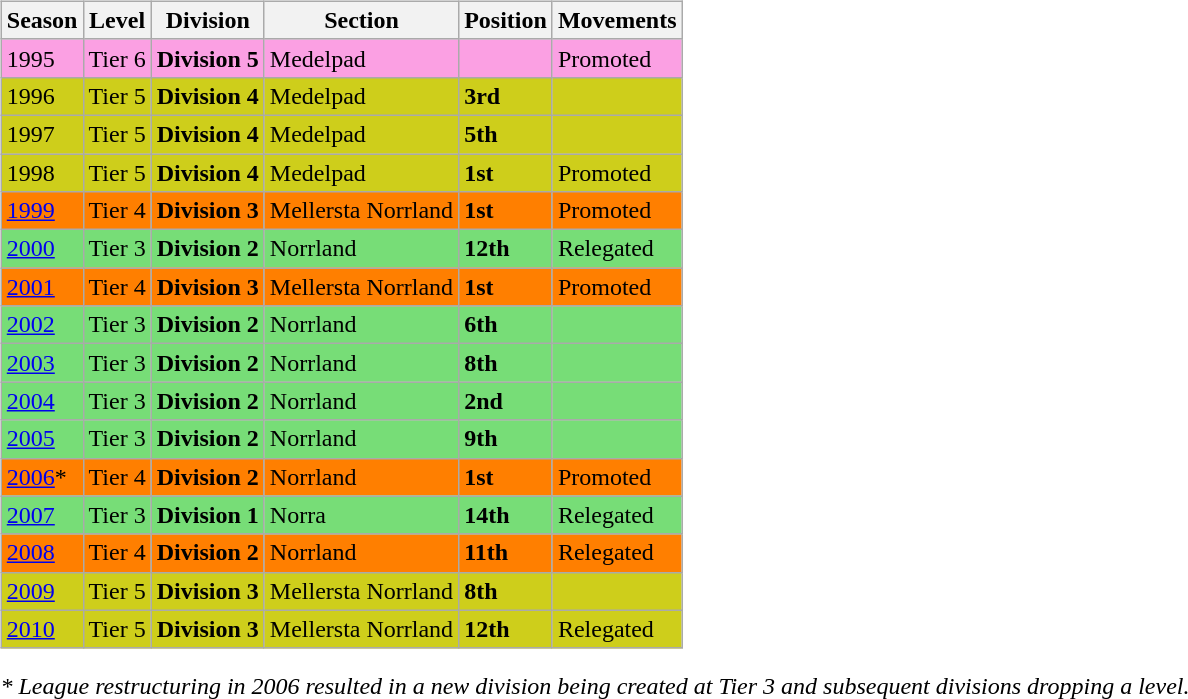<table>
<tr>
<td valign="top" width=0%><br><table class="wikitable">
<tr style="background:#f0f6fa;">
<th><strong>Season</strong></th>
<th><strong>Level</strong></th>
<th><strong>Division</strong></th>
<th><strong>Section</strong></th>
<th><strong>Position</strong></th>
<th><strong>Movements</strong></th>
</tr>
<tr>
<td style="background:#FBA0E3;">1995</td>
<td style="background:#FBA0E3;">Tier 6</td>
<td style="background:#FBA0E3;"><strong>Division 5</strong></td>
<td style="background:#FBA0E3;">Medelpad</td>
<td style="background:#FBA0E3;"></td>
<td style="background:#FBA0E3;">Promoted</td>
</tr>
<tr>
<td style="background:#CECE1B;">1996</td>
<td style="background:#CECE1B;">Tier 5</td>
<td style="background:#CECE1B;"><strong>Division 4</strong></td>
<td style="background:#CECE1B;">Medelpad</td>
<td style="background:#CECE1B;"><strong>3rd</strong></td>
<td style="background:#CECE1B;"></td>
</tr>
<tr>
<td style="background:#CECE1B;">1997</td>
<td style="background:#CECE1B;">Tier 5</td>
<td style="background:#CECE1B;"><strong>Division 4</strong></td>
<td style="background:#CECE1B;">Medelpad</td>
<td style="background:#CECE1B;"><strong>5th</strong></td>
<td style="background:#CECE1B;"></td>
</tr>
<tr>
<td style="background:#CECE1B;">1998</td>
<td style="background:#CECE1B;">Tier 5</td>
<td style="background:#CECE1B;"><strong>Division 4</strong></td>
<td style="background:#CECE1B;">Medelpad</td>
<td style="background:#CECE1B;"><strong>1st</strong></td>
<td style="background:#CECE1B;">Promoted</td>
</tr>
<tr>
<td style="background:#FF7F00;"><a href='#'>1999</a></td>
<td style="background:#FF7F00;">Tier 4</td>
<td style="background:#FF7F00;"><strong>Division 3</strong></td>
<td style="background:#FF7F00;">Mellersta Norrland</td>
<td style="background:#FF7F00;"><strong>1st</strong></td>
<td style="background:#FF7F00;">Promoted</td>
</tr>
<tr>
<td style="background:#77DD77;"><a href='#'>2000</a></td>
<td style="background:#77DD77;">Tier 3</td>
<td style="background:#77DD77;"><strong>Division 2</strong></td>
<td style="background:#77DD77;">Norrland</td>
<td style="background:#77DD77;"><strong>12th</strong></td>
<td style="background:#77DD77;">Relegated</td>
</tr>
<tr>
<td style="background:#FF7F00;"><a href='#'>2001</a></td>
<td style="background:#FF7F00;">Tier 4</td>
<td style="background:#FF7F00;"><strong>Division 3</strong></td>
<td style="background:#FF7F00;">Mellersta Norrland</td>
<td style="background:#FF7F00;"><strong>1st</strong></td>
<td style="background:#FF7F00;">Promoted</td>
</tr>
<tr>
<td style="background:#77DD77;"><a href='#'>2002</a></td>
<td style="background:#77DD77;">Tier 3</td>
<td style="background:#77DD77;"><strong>Division 2</strong></td>
<td style="background:#77DD77;">Norrland</td>
<td style="background:#77DD77;"><strong>6th</strong></td>
<td style="background:#77DD77;"></td>
</tr>
<tr>
<td style="background:#77DD77;"><a href='#'>2003</a></td>
<td style="background:#77DD77;">Tier 3</td>
<td style="background:#77DD77;"><strong>Division 2</strong></td>
<td style="background:#77DD77;">Norrland</td>
<td style="background:#77DD77;"><strong>8th</strong></td>
<td style="background:#77DD77;"></td>
</tr>
<tr>
<td style="background:#77DD77;"><a href='#'>2004</a></td>
<td style="background:#77DD77;">Tier 3</td>
<td style="background:#77DD77;"><strong>Division 2</strong></td>
<td style="background:#77DD77;">Norrland</td>
<td style="background:#77DD77;"><strong>2nd</strong></td>
<td style="background:#77DD77;"></td>
</tr>
<tr>
<td style="background:#77DD77;"><a href='#'>2005</a></td>
<td style="background:#77DD77;">Tier 3</td>
<td style="background:#77DD77;"><strong>Division 2</strong></td>
<td style="background:#77DD77;">Norrland</td>
<td style="background:#77DD77;"><strong>9th</strong></td>
<td style="background:#77DD77;"></td>
</tr>
<tr>
<td style="background:#FF7F00;"><a href='#'>2006</a>*</td>
<td style="background:#FF7F00;">Tier 4</td>
<td style="background:#FF7F00;"><strong>Division 2</strong></td>
<td style="background:#FF7F00;">Norrland</td>
<td style="background:#FF7F00;"><strong>1st</strong></td>
<td style="background:#FF7F00;">Promoted</td>
</tr>
<tr>
<td style="background:#77DD77;"><a href='#'>2007</a></td>
<td style="background:#77DD77;">Tier 3</td>
<td style="background:#77DD77;"><strong>Division 1</strong></td>
<td style="background:#77DD77;">Norra</td>
<td style="background:#77DD77;"><strong>14th</strong></td>
<td style="background:#77DD77;">Relegated</td>
</tr>
<tr>
<td style="background:#FF7F00;"><a href='#'>2008</a></td>
<td style="background:#FF7F00;">Tier 4</td>
<td style="background:#FF7F00;"><strong>Division 2</strong></td>
<td style="background:#FF7F00;">Norrland</td>
<td style="background:#FF7F00;"><strong>11th</strong></td>
<td style="background:#FF7F00;">Relegated</td>
</tr>
<tr>
<td style="background:#CECE1B;"><a href='#'>2009</a></td>
<td style="background:#CECE1B;">Tier 5</td>
<td style="background:#CECE1B;"><strong>Division 3</strong></td>
<td style="background:#CECE1B;">Mellersta Norrland</td>
<td style="background:#CECE1B;"><strong>8th</strong></td>
<td style="background:#CECE1B;"></td>
</tr>
<tr>
<td style="background:#CECE1B;"><a href='#'>2010</a></td>
<td style="background:#CECE1B;">Tier 5</td>
<td style="background:#CECE1B;"><strong>Division 3</strong></td>
<td style="background:#CECE1B;">Mellersta Norrland</td>
<td style="background:#CECE1B;"><strong>12th</strong></td>
<td style="background:#CECE1B;">Relegated</td>
</tr>
</table>
<em>* League restructuring in 2006 resulted in a new division being created at Tier 3 and subsequent divisions dropping a level.</em> 

</td>
</tr>
</table>
